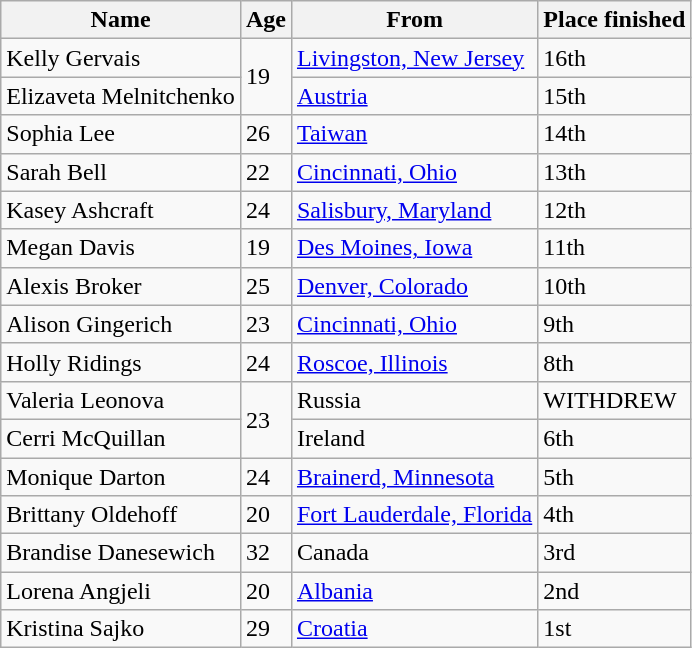<table class="wikitable">
<tr>
<th>Name</th>
<th>Age</th>
<th>From</th>
<th>Place finished</th>
</tr>
<tr>
<td>Kelly Gervais</td>
<td rowspan=2>19</td>
<td><a href='#'>Livingston, New Jersey</a></td>
<td>16th</td>
</tr>
<tr>
<td>Elizaveta Melnitchenko</td>
<td><a href='#'>Austria</a></td>
<td>15th</td>
</tr>
<tr>
<td>Sophia Lee</td>
<td>26</td>
<td><a href='#'>Taiwan</a></td>
<td>14th</td>
</tr>
<tr>
<td>Sarah Bell</td>
<td>22</td>
<td><a href='#'>Cincinnati, Ohio</a></td>
<td>13th</td>
</tr>
<tr>
<td>Kasey Ashcraft</td>
<td>24</td>
<td><a href='#'>Salisbury, Maryland</a></td>
<td>12th</td>
</tr>
<tr>
<td>Megan Davis</td>
<td>19</td>
<td><a href='#'>Des Moines, Iowa</a></td>
<td>11th</td>
</tr>
<tr>
<td>Alexis Broker</td>
<td>25</td>
<td><a href='#'>Denver, Colorado</a></td>
<td>10th</td>
</tr>
<tr>
<td>Alison Gingerich</td>
<td>23</td>
<td><a href='#'>Cincinnati, Ohio</a></td>
<td>9th</td>
</tr>
<tr>
<td>Holly Ridings</td>
<td>24</td>
<td><a href='#'>Roscoe, Illinois</a></td>
<td>8th</td>
</tr>
<tr>
<td>Valeria Leonova</td>
<td rowspan=2>23</td>
<td>Russia</td>
<td>WITHDREW</td>
</tr>
<tr>
<td>Cerri McQuillan</td>
<td>Ireland</td>
<td>6th</td>
</tr>
<tr>
<td>Monique Darton</td>
<td>24</td>
<td><a href='#'>Brainerd, Minnesota</a></td>
<td>5th</td>
</tr>
<tr>
<td>Brittany Oldehoff</td>
<td>20</td>
<td><a href='#'>Fort Lauderdale, Florida</a></td>
<td>4th</td>
</tr>
<tr>
<td>Brandise Danesewich</td>
<td>32</td>
<td>Canada</td>
<td>3rd</td>
</tr>
<tr>
<td>Lorena Angjeli</td>
<td>20</td>
<td><a href='#'>Albania</a></td>
<td>2nd</td>
</tr>
<tr>
<td>Kristina Sajko</td>
<td>29</td>
<td><a href='#'>Croatia</a></td>
<td>1st</td>
</tr>
</table>
